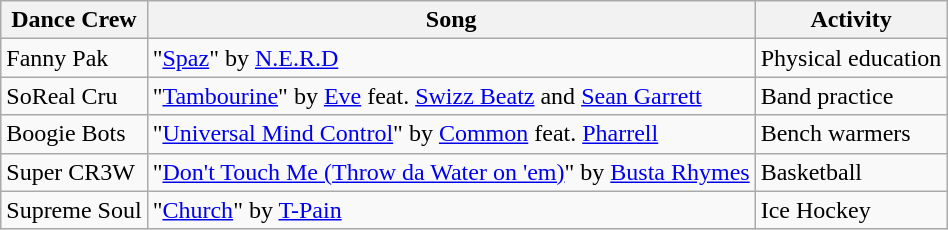<table class="wikitable" style=white-space:nowrap; text-align:center; table-layout: fixed;">
<tr>
<th>Dance Crew</th>
<th>Song</th>
<th>Activity</th>
</tr>
<tr>
<td>Fanny Pak</td>
<td>"<a href='#'>Spaz</a>" by <a href='#'>N.E.R.D</a></td>
<td>Physical education</td>
</tr>
<tr>
<td>SoReal Cru</td>
<td>"<a href='#'>Tambourine</a>" by <a href='#'>Eve</a> feat. <a href='#'>Swizz Beatz</a> and <a href='#'>Sean Garrett</a></td>
<td>Band practice</td>
</tr>
<tr>
<td>Boogie Bots</td>
<td>"<a href='#'>Universal Mind Control</a>" by <a href='#'>Common</a> feat. <a href='#'>Pharrell</a></td>
<td>Bench warmers</td>
</tr>
<tr>
<td>Super CR3W</td>
<td>"<a href='#'>Don't Touch Me (Throw da Water on 'em)</a>" by <a href='#'>Busta Rhymes</a></td>
<td>Basketball</td>
</tr>
<tr>
<td>Supreme Soul</td>
<td>"<a href='#'>Church</a>" by <a href='#'>T-Pain</a></td>
<td>Ice Hockey</td>
</tr>
</table>
